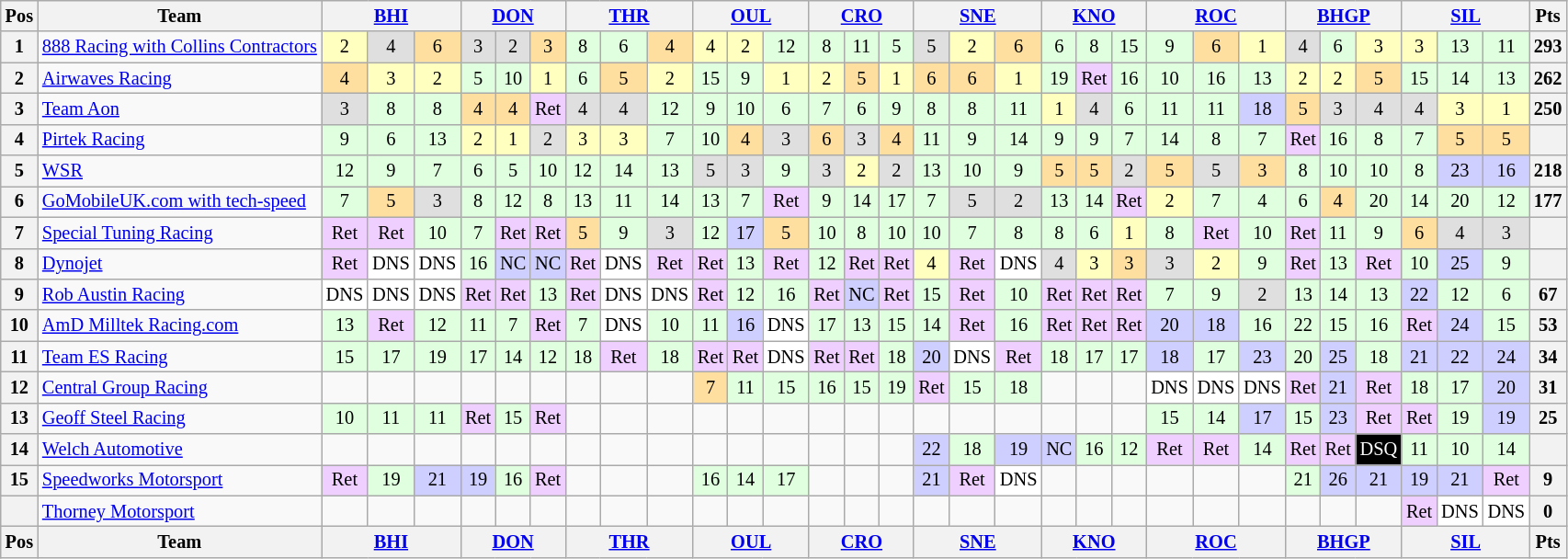<table class="wikitable" style="font-size: 85%; text-align: center;">
<tr valign="top">
<th valign="middle">Pos</th>
<th valign="middle">Team</th>
<th colspan="3"><a href='#'>BHI</a></th>
<th colspan="3"><a href='#'>DON</a></th>
<th colspan="3"><a href='#'>THR</a></th>
<th colspan="3"><a href='#'>OUL</a></th>
<th colspan="3"><a href='#'>CRO</a></th>
<th colspan="3"><a href='#'>SNE</a></th>
<th colspan="3"><a href='#'>KNO</a></th>
<th colspan="3"><a href='#'>ROC</a></th>
<th colspan="3"><a href='#'>BHGP</a></th>
<th colspan="3"><a href='#'>SIL</a></th>
<th valign=middle>Pts</th>
</tr>
<tr>
<th>1</th>
<td align=left nowrap><a href='#'>888 Racing with Collins Contractors</a></td>
<td style="background:#ffffbf;">2</td>
<td style="background:#dfdfdf;">4</td>
<td style="background:#ffdf9f;">6</td>
<td style="background:#dfdfdf;">3</td>
<td style="background:#dfdfdf;">2</td>
<td style="background:#ffdf9f;">3</td>
<td style="background:#dfffdf;">8</td>
<td style="background:#dfffdf;">6</td>
<td style="background:#ffdf9f;">4</td>
<td style="background:#ffffbf;">4</td>
<td style="background:#ffffbf;">2</td>
<td style="background:#dfffdf;">12</td>
<td style="background:#dfffdf;">8</td>
<td style="background:#dfffdf;">11</td>
<td style="background:#dfffdf;">5</td>
<td style="background:#dfdfdf;">5</td>
<td style="background:#ffffbf;">2</td>
<td style="background:#ffdf9f;">6</td>
<td style="background:#dfffdf;">6</td>
<td style="background:#dfffdf;">8</td>
<td style="background:#dfffdf;">15</td>
<td style="background:#dfffdf;">9</td>
<td style="background:#ffdf9f;">6</td>
<td style="background:#ffffbf;">1</td>
<td style="background:#dfdfdf;">4</td>
<td style="background:#dfffdf;">6</td>
<td style="background:#ffffbf;">3</td>
<td style="background:#ffffbf;">3</td>
<td style="background:#dfffdf;">13</td>
<td style="background:#dfffdf;">11</td>
<th>293</th>
</tr>
<tr>
<th>2</th>
<td align=left><a href='#'>Airwaves Racing</a></td>
<td style="background:#ffdf9f;">4</td>
<td style="background:#ffffbf;">3</td>
<td style="background:#ffffbf;">2</td>
<td style="background:#dfffdf;">5</td>
<td style="background:#dfffdf;">10</td>
<td style="background:#ffffbf;">1</td>
<td style="background:#dfffdf;">6</td>
<td style="background:#ffdf9f;">5</td>
<td style="background:#ffffbf;">2</td>
<td style="background:#dfffdf;">15</td>
<td style="background:#dfffdf;">9</td>
<td style="background:#ffffbf;">1</td>
<td style="background:#ffffbf;">2</td>
<td style="background:#ffdf9f;">5</td>
<td style="background:#ffffbf;">1</td>
<td style="background:#ffdf9f;">6</td>
<td style="background:#ffdf9f;">6</td>
<td style="background:#ffffbf;">1</td>
<td style="background:#dfffdf;">19</td>
<td style="background:#efcfff;">Ret</td>
<td style="background:#dfffdf;">16</td>
<td style="background:#dfffdf;">10</td>
<td style="background:#dfffdf;">16</td>
<td style="background:#dfffdf;">13</td>
<td style="background:#ffffbf;">2</td>
<td style="background:#ffffbf;">2</td>
<td style="background:#ffdf9f;">5</td>
<td style="background:#dfffdf;">15</td>
<td style="background:#dfffdf;">14</td>
<td style="background:#dfffdf;">13</td>
<th>262</th>
</tr>
<tr>
<th>3</th>
<td align=left><a href='#'>Team Aon</a></td>
<td style="background:#dfdfdf;">3</td>
<td style="background:#dfffdf;">8</td>
<td style="background:#dfffdf;">8</td>
<td style="background:#ffdf9f;">4</td>
<td style="background:#ffdf9f;">4</td>
<td style="background:#efcfff;">Ret</td>
<td style="background:#dfdfdf;">4</td>
<td style="background:#dfdfdf;">4</td>
<td style="background:#dfffdf;">12</td>
<td style="background:#dfffdf;">9</td>
<td style="background:#dfffdf;">10</td>
<td style="background:#dfffdf;">6</td>
<td style="background:#dfffdf;">7</td>
<td style="background:#dfffdf;">6</td>
<td style="background:#dfffdf;">9</td>
<td style="background:#dfffdf;">8</td>
<td style="background:#dfffdf;">8</td>
<td style="background:#dfffdf;">11</td>
<td style="background:#ffffbf;">1</td>
<td style="background:#dfdfdf;">4</td>
<td style="background:#dfffdf;">6</td>
<td style="background:#dfffdf;">11</td>
<td style="background:#dfffdf;">11</td>
<td style="background:#cfcfff;">18</td>
<td style="background:#ffdf9f;">5</td>
<td style="background:#dfdfdf;">3</td>
<td style="background:#dfdfdf;">4</td>
<td style="background:#dfdfdf;">4</td>
<td style="background:#ffffbf;">3</td>
<td style="background:#ffffbf;">1</td>
<th>250</th>
</tr>
<tr>
<th>4</th>
<td align=left><a href='#'>Pirtek Racing</a></td>
<td style="background:#dfffdf;">9</td>
<td style="background:#dfffdf;">6</td>
<td style="background:#dfffdf;">13</td>
<td style="background:#ffffbf;">2</td>
<td style="background:#ffffbf;">1</td>
<td style="background:#dfdfdf;">2</td>
<td style="background:#ffffbf;">3</td>
<td style="background:#ffffbf;">3</td>
<td style="background:#dfffdf;">7</td>
<td style="background:#dfffdf;">10</td>
<td style="background:#ffdf9f;">4</td>
<td style="background:#dfdfdf;">3</td>
<td style="background:#ffdf9f;">6</td>
<td style="background:#dfdfdf;">3</td>
<td style="background:#ffdf9f;">4</td>
<td style="background:#dfffdf;">11</td>
<td style="background:#dfffdf;">9</td>
<td style="background:#dfffdf;">14</td>
<td style="background:#dfffdf;">9</td>
<td style="background:#dfffdf;">9</td>
<td style="background:#dfffdf;">7</td>
<td style="background:#dfffdf;">14</td>
<td style="background:#dfffdf;">8</td>
<td style="background:#dfffdf;">7</td>
<td style="background:#efcfff;">Ret</td>
<td style="background:#dfffdf;">16</td>
<td style="background:#dfffdf;">8</td>
<td style="background:#dfffdf;">7</td>
<td style="background:#ffdf9f;">5</td>
<td style="background:#ffdf9f;">5</td>
<th></th>
</tr>
<tr>
<th>5</th>
<td align=left><a href='#'>WSR</a></td>
<td style="background:#dfffdf;">12</td>
<td style="background:#dfffdf;">9</td>
<td style="background:#dfffdf;">7</td>
<td style="background:#dfffdf;">6</td>
<td style="background:#dfffdf;">5</td>
<td style="background:#dfffdf;">10</td>
<td style="background:#dfffdf;">12</td>
<td style="background:#dfffdf;">14</td>
<td style="background:#dfffdf;">13</td>
<td style="background:#dfdfdf;">5</td>
<td style="background:#dfdfdf;">3</td>
<td style="background:#dfffdf;">9</td>
<td style="background:#dfdfdf;">3</td>
<td style="background:#ffffbf;">2</td>
<td style="background:#dfdfdf;">2</td>
<td style="background:#dfffdf;">13</td>
<td style="background:#dfffdf;">10</td>
<td style="background:#dfffdf;">9</td>
<td style="background:#ffdf9f;">5</td>
<td style="background:#ffdf9f;">5</td>
<td style="background:#dfdfdf;">2</td>
<td style="background:#ffdf9f;">5</td>
<td style="background:#dfdfdf;">5</td>
<td style="background:#ffdf9f;">3</td>
<td style="background:#dfffdf;">8</td>
<td style="background:#dfffdf;">10</td>
<td style="background:#dfffdf;">10</td>
<td style="background:#dfffdf;">8</td>
<td style="background:#cfcfff;">23</td>
<td style="background:#cfcfff;">16</td>
<th>218</th>
</tr>
<tr>
<th>6</th>
<td align=left nowrap><a href='#'>GoMobileUK.com with tech-speed</a></td>
<td style="background:#dfffdf;">7</td>
<td style="background:#ffdf9f;">5</td>
<td style="background:#dfdfdf;">3</td>
<td style="background:#dfffdf;">8</td>
<td style="background:#dfffdf;">12</td>
<td style="background:#dfffdf;">8</td>
<td style="background:#dfffdf;">13</td>
<td style="background:#dfffdf;">11</td>
<td style="background:#dfffdf;">14</td>
<td style="background:#dfffdf;">13</td>
<td style="background:#dfffdf;">7</td>
<td style="background:#efcfff;">Ret</td>
<td style="background:#dfffdf;">9</td>
<td style="background:#dfffdf;">14</td>
<td style="background:#dfffdf;">17</td>
<td style="background:#dfffdf;">7</td>
<td style="background:#dfdfdf;">5</td>
<td style="background:#dfdfdf;">2</td>
<td style="background:#dfffdf;">13</td>
<td style="background:#dfffdf;">14</td>
<td style="background:#efcfff;">Ret</td>
<td style="background:#ffffbf;">2</td>
<td style="background:#dfffdf;">7</td>
<td style="background:#dfffdf;">4</td>
<td style="background:#dfffdf;">6</td>
<td style="background:#ffdf9f;">4</td>
<td style="background:#dfffdf;">20</td>
<td style="background:#dfffdf;">14</td>
<td style="background:#dfffdf;">20</td>
<td style="background:#dfffdf;">12</td>
<th>177</th>
</tr>
<tr>
<th>7</th>
<td align=left><a href='#'>Special Tuning Racing</a></td>
<td style="background:#efcfff;">Ret</td>
<td style="background:#efcfff;">Ret</td>
<td style="background:#dfffdf;">10</td>
<td style="background:#dfffdf;">7</td>
<td style="background:#efcfff;">Ret</td>
<td style="background:#efcfff;">Ret</td>
<td style="background:#ffdf9f;">5</td>
<td style="background:#dfffdf;">9</td>
<td style="background:#dfdfdf;">3</td>
<td style="background:#dfffdf;">12</td>
<td style="background:#cfcfff;">17</td>
<td style="background:#ffdf9f;">5</td>
<td style="background:#dfffdf;">10</td>
<td style="background:#dfffdf;">8</td>
<td style="background:#dfffdf;">10</td>
<td style="background:#dfffdf;">10</td>
<td style="background:#dfffdf;">7</td>
<td style="background:#dfffdf;">8</td>
<td style="background:#dfffdf;">8</td>
<td style="background:#dfffdf;">6</td>
<td style="background:#ffffbf;">1</td>
<td style="background:#dfffdf;">8</td>
<td style="background:#efcfff;">Ret</td>
<td style="background:#dfffdf;">10</td>
<td style="background:#efcfff;">Ret</td>
<td style="background:#dfffdf;">11</td>
<td style="background:#dfffdf;">9</td>
<td style="background:#ffdf9f;">6</td>
<td style="background:#dfdfdf;">4</td>
<td style="background:#dfdfdf;">3</td>
<th></th>
</tr>
<tr>
<th>8</th>
<td align=left><a href='#'>Dynojet</a></td>
<td style="background:#efcfff;">Ret</td>
<td style="background:#ffffff;">DNS</td>
<td style="background:#ffffff;">DNS</td>
<td style="background:#dfffdf;">16</td>
<td style="background:#cfcfff;">NC</td>
<td style="background:#cfcfff;">NC</td>
<td style="background:#efcfff;">Ret</td>
<td style="background:#ffffff;">DNS</td>
<td style="background:#efcfff;">Ret</td>
<td style="background:#efcfff;">Ret</td>
<td style="background:#dfffdf;">13</td>
<td style="background:#efcfff;">Ret</td>
<td style="background:#dfffdf;">12</td>
<td style="background:#efcfff;">Ret</td>
<td style="background:#efcfff;">Ret</td>
<td style="background:#ffffbf;">4</td>
<td style="background:#efcfff;">Ret</td>
<td style="background:#ffffff;">DNS</td>
<td style="background:#dfdfdf;">4</td>
<td style="background:#ffffbf;">3</td>
<td style="background:#ffdf9f;">3</td>
<td style="background:#dfdfdf;">3</td>
<td style="background:#ffffbf;">2</td>
<td style="background:#dfffdf;">9</td>
<td style="background:#efcfff;">Ret</td>
<td style="background:#dfffdf;">13</td>
<td style="background:#efcfff;">Ret</td>
<td style="background:#dfffdf;">10</td>
<td style="background:#cfcfff;">25</td>
<td style="background:#dfffdf;">9</td>
<th></th>
</tr>
<tr>
<th>9</th>
<td align=left><a href='#'>Rob Austin Racing</a></td>
<td style="background:#ffffff;">DNS</td>
<td style="background:#ffffff;">DNS</td>
<td style="background:#ffffff;">DNS</td>
<td style="background:#efcfff;">Ret</td>
<td style="background:#efcfff;">Ret</td>
<td style="background:#dfffdf;">13</td>
<td style="background:#efcfff;">Ret</td>
<td style="background:#ffffff;">DNS</td>
<td style="background:#ffffff;">DNS</td>
<td style="background:#efcfff;">Ret</td>
<td style="background:#dfffdf;">12</td>
<td style="background:#dfffdf;">16</td>
<td style="background:#efcfff;">Ret</td>
<td style="background:#cfcfff;">NC</td>
<td style="background:#efcfff;">Ret</td>
<td style="background:#dfffdf;">15</td>
<td style="background:#efcfff;">Ret</td>
<td style="background:#dfffdf;">10</td>
<td style="background:#efcfff;">Ret</td>
<td style="background:#efcfff;">Ret</td>
<td style="background:#efcfff;">Ret</td>
<td style="background:#dfffdf;">7</td>
<td style="background:#dfffdf;">9</td>
<td style="background:#dfdfdf;">2</td>
<td style="background:#dfffdf;">13</td>
<td style="background:#dfffdf;">14</td>
<td style="background:#dfffdf;">13</td>
<td style="background:#cfcfff;">22</td>
<td style="background:#dfffdf;">12</td>
<td style="background:#dfffdf;">6</td>
<th>67</th>
</tr>
<tr>
<th>10</th>
<td align=left nowrap><a href='#'>AmD Milltek Racing.com</a></td>
<td style="background:#dfffdf;">13</td>
<td style="background:#efcfff;">Ret</td>
<td style="background:#dfffdf;">12</td>
<td style="background:#dfffdf;">11</td>
<td style="background:#dfffdf;">7</td>
<td style="background:#efcfff;">Ret</td>
<td style="background:#dfffdf;">7</td>
<td style="background:#ffffff;">DNS</td>
<td style="background:#dfffdf;">10</td>
<td style="background:#dfffdf;">11</td>
<td style="background:#cfcfff;">16</td>
<td style="background:#ffffff;">DNS</td>
<td style="background:#dfffdf;">17</td>
<td style="background:#dfffdf;">13</td>
<td style="background:#dfffdf;">15</td>
<td style="background:#dfffdf;">14</td>
<td style="background:#efcfff;">Ret</td>
<td style="background:#dfffdf;">16</td>
<td style="background:#efcfff;">Ret</td>
<td style="background:#efcfff;">Ret</td>
<td style="background:#efcfff;">Ret</td>
<td style="background:#cfcfff;">20</td>
<td style="background:#cfcfff;">18</td>
<td style="background:#dfffdf;">16</td>
<td style="background:#dfffdf;">22</td>
<td style="background:#dfffdf;">15</td>
<td style="background:#dfffdf;">16</td>
<td style="background:#efcfff;">Ret</td>
<td style="background:#cfcfff;">24</td>
<td style="background:#dfffdf;">15</td>
<th>53</th>
</tr>
<tr>
<th>11</th>
<td align=left><a href='#'>Team ES Racing</a></td>
<td style="background:#dfffdf;">15</td>
<td style="background:#dfffdf;">17</td>
<td style="background:#dfffdf;">19</td>
<td style="background:#dfffdf;">17</td>
<td style="background:#dfffdf;">14</td>
<td style="background:#dfffdf;">12</td>
<td style="background:#dfffdf;">18</td>
<td style="background:#efcfff;">Ret</td>
<td style="background:#dfffdf;">18</td>
<td style="background:#efcfff;">Ret</td>
<td style="background:#efcfff;">Ret</td>
<td style="background:#ffffff;">DNS</td>
<td style="background:#efcfff;">Ret</td>
<td style="background:#efcfff;">Ret</td>
<td style="background:#dfffdf;">18</td>
<td style="background:#cfcfff;">20</td>
<td style="background:#ffffff;">DNS</td>
<td style="background:#efcfff;">Ret</td>
<td style="background:#dfffdf;">18</td>
<td style="background:#dfffdf;">17</td>
<td style="background:#dfffdf;">17</td>
<td style="background:#cfcfff;">18</td>
<td style="background:#dfffdf;">17</td>
<td style="background:#cfcfff;">23</td>
<td style="background:#dfffdf;">20</td>
<td style="background:#cfcfff;">25</td>
<td style="background:#dfffdf;">18</td>
<td style="background:#cfcfff;">21</td>
<td style="background:#cfcfff;">22</td>
<td style="background:#cfcfff;">24</td>
<th>34</th>
</tr>
<tr>
<th>12</th>
<td align=left><a href='#'>Central Group Racing</a></td>
<td></td>
<td></td>
<td></td>
<td></td>
<td></td>
<td></td>
<td></td>
<td></td>
<td></td>
<td style="background:#ffdf9f;">7</td>
<td style="background:#dfffdf;">11</td>
<td style="background:#dfffdf;">15</td>
<td style="background:#dfffdf;">16</td>
<td style="background:#dfffdf;">15</td>
<td style="background:#dfffdf;">19</td>
<td style="background:#efcfff;">Ret</td>
<td style="background:#dfffdf;">15</td>
<td style="background:#dfffdf;">18</td>
<td></td>
<td></td>
<td></td>
<td style="background:#ffffff;">DNS</td>
<td style="background:#ffffff;">DNS</td>
<td style="background:#ffffff;">DNS</td>
<td style="background:#efcfff;">Ret</td>
<td style="background:#cfcfff;">21</td>
<td style="background:#efcfff;">Ret</td>
<td style="background:#dfffdf;">18</td>
<td style="background:#dfffdf;">17</td>
<td style="background:#cfcfff;">20</td>
<th>31</th>
</tr>
<tr>
<th>13</th>
<td align=left><a href='#'>Geoff Steel Racing</a></td>
<td style="background:#dfffdf;">10</td>
<td style="background:#dfffdf;">11</td>
<td style="background:#dfffdf;">11</td>
<td style="background:#efcfff;">Ret</td>
<td style="background:#dfffdf;">15</td>
<td style="background:#efcfff;">Ret</td>
<td></td>
<td></td>
<td></td>
<td></td>
<td></td>
<td></td>
<td></td>
<td></td>
<td></td>
<td></td>
<td></td>
<td></td>
<td></td>
<td></td>
<td></td>
<td style="background:#dfffdf;">15</td>
<td style="background:#dfffdf;">14</td>
<td style="background:#cfcfff;">17</td>
<td style="background:#dfffdf;">15</td>
<td style="background:#cfcfff;">23</td>
<td style="background:#efcfff;">Ret</td>
<td style="background:#efcfff;">Ret</td>
<td style="background:#dfffdf;">19</td>
<td style="background:#cfcfff;">19</td>
<th>25</th>
</tr>
<tr>
<th>14</th>
<td align=left><a href='#'>Welch Automotive</a></td>
<td></td>
<td></td>
<td></td>
<td></td>
<td></td>
<td></td>
<td></td>
<td></td>
<td></td>
<td></td>
<td></td>
<td></td>
<td></td>
<td></td>
<td></td>
<td style="background:#cfcfff;">22</td>
<td style="background:#dfffdf;">18</td>
<td style="background:#cfcfff;">19</td>
<td style="background:#cfcfff;">NC</td>
<td style="background:#dfffdf;">16</td>
<td style="background:#dfffdf;">12</td>
<td style="background:#efcfff;">Ret</td>
<td style="background:#efcfff;">Ret</td>
<td style="background:#dfffdf;">14</td>
<td style="background:#efcfff;">Ret</td>
<td style="background:#efcfff;">Ret</td>
<td style="background:#000000; color:white">DSQ</td>
<td style="background:#dfffdf;">11</td>
<td style="background:#dfffdf;">10</td>
<td style="background:#dfffdf;">14</td>
<th></th>
</tr>
<tr>
<th>15</th>
<td align=left><a href='#'>Speedworks Motorsport</a></td>
<td style="background:#efcfff;">Ret</td>
<td style="background:#dfffdf;">19</td>
<td style="background:#cfcfff;">21</td>
<td style="background:#cfcfff;">19</td>
<td style="background:#dfffdf;">16</td>
<td style="background:#efcfff;">Ret</td>
<td></td>
<td></td>
<td></td>
<td style="background:#dfffdf;">16</td>
<td style="background:#dfffdf;">14</td>
<td style="background:#dfffdf;">17</td>
<td></td>
<td></td>
<td></td>
<td style="background:#cfcfff;">21</td>
<td style="background:#efcfff;">Ret</td>
<td style="background:#ffffff;">DNS</td>
<td></td>
<td></td>
<td></td>
<td></td>
<td></td>
<td></td>
<td style="background:#dfffdf;">21</td>
<td style="background:#cfcfff;">26</td>
<td style="background:#cfcfff;">21</td>
<td style="background:#cfcfff;">19</td>
<td style="background:#cfcfff;">21</td>
<td style="background:#efcfff;">Ret</td>
<th>9</th>
</tr>
<tr>
<th></th>
<td align=left><a href='#'>Thorney Motorsport</a></td>
<td></td>
<td></td>
<td></td>
<td></td>
<td></td>
<td></td>
<td></td>
<td></td>
<td></td>
<td></td>
<td></td>
<td></td>
<td></td>
<td></td>
<td></td>
<td></td>
<td></td>
<td></td>
<td></td>
<td></td>
<td></td>
<td></td>
<td></td>
<td></td>
<td></td>
<td></td>
<td></td>
<td style="background:#efcfff;">Ret</td>
<td style="background:#ffffff;">DNS</td>
<td style="background:#ffffff;">DNS</td>
<th>0</th>
</tr>
<tr valign="top">
<th valign="middle">Pos</th>
<th valign="middle">Team</th>
<th colspan="3"><a href='#'>BHI</a></th>
<th colspan="3"><a href='#'>DON</a></th>
<th colspan="3"><a href='#'>THR</a></th>
<th colspan="3"><a href='#'>OUL</a></th>
<th colspan="3"><a href='#'>CRO</a></th>
<th colspan="3"><a href='#'>SNE</a></th>
<th colspan="3"><a href='#'>KNO</a></th>
<th colspan="3"><a href='#'>ROC</a></th>
<th colspan="3"><a href='#'>BHGP</a></th>
<th colspan="3"><a href='#'>SIL</a></th>
<th valign=middle>Pts</th>
</tr>
</table>
